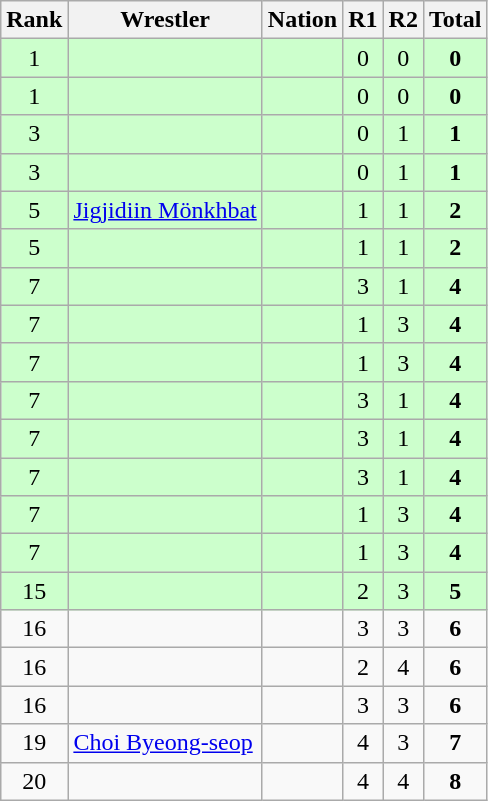<table class="wikitable sortable" style="text-align:center;">
<tr>
<th>Rank</th>
<th>Wrestler</th>
<th>Nation</th>
<th>R1</th>
<th>R2</th>
<th>Total</th>
</tr>
<tr style="background:#cfc;">
<td>1</td>
<td align=left></td>
<td align=left></td>
<td>0</td>
<td>0</td>
<td><strong>0</strong></td>
</tr>
<tr style="background:#cfc;">
<td>1</td>
<td align=left></td>
<td align=left></td>
<td>0</td>
<td>0</td>
<td><strong>0</strong></td>
</tr>
<tr style="background:#cfc;">
<td>3</td>
<td align=left></td>
<td align=left></td>
<td>0</td>
<td>1</td>
<td><strong>1</strong></td>
</tr>
<tr style="background:#cfc;">
<td>3</td>
<td align=left></td>
<td align=left></td>
<td>0</td>
<td>1</td>
<td><strong>1</strong></td>
</tr>
<tr style="background:#cfc;">
<td>5</td>
<td align=left><a href='#'>Jigjidiin Mönkhbat</a></td>
<td align=left></td>
<td>1</td>
<td>1</td>
<td><strong>2</strong></td>
</tr>
<tr style="background:#cfc;">
<td>5</td>
<td align=left></td>
<td align=left></td>
<td>1</td>
<td>1</td>
<td><strong>2</strong></td>
</tr>
<tr style="background:#cfc;">
<td>7</td>
<td align=left></td>
<td align=left></td>
<td>3</td>
<td>1</td>
<td><strong>4</strong></td>
</tr>
<tr style="background:#cfc;">
<td>7</td>
<td align=left></td>
<td align=left></td>
<td>1</td>
<td>3</td>
<td><strong>4</strong></td>
</tr>
<tr style="background:#cfc;">
<td>7</td>
<td align=left></td>
<td align=left></td>
<td>1</td>
<td>3</td>
<td><strong>4</strong></td>
</tr>
<tr style="background:#cfc;">
<td>7</td>
<td align=left></td>
<td align=left></td>
<td>3</td>
<td>1</td>
<td><strong>4</strong></td>
</tr>
<tr style="background:#cfc;">
<td>7</td>
<td align=left></td>
<td align=left></td>
<td>3</td>
<td>1</td>
<td><strong>4</strong></td>
</tr>
<tr style="background:#cfc;">
<td>7</td>
<td align=left></td>
<td align=left></td>
<td>3</td>
<td>1</td>
<td><strong>4</strong></td>
</tr>
<tr style="background:#cfc;">
<td>7</td>
<td align=left></td>
<td align=left></td>
<td>1</td>
<td>3</td>
<td><strong>4</strong></td>
</tr>
<tr style="background:#cfc;">
<td>7</td>
<td align=left></td>
<td align=left></td>
<td>1</td>
<td>3</td>
<td><strong>4</strong></td>
</tr>
<tr style="background:#cfc;">
<td>15</td>
<td align=left></td>
<td align=left></td>
<td>2</td>
<td>3</td>
<td><strong>5</strong></td>
</tr>
<tr>
<td>16</td>
<td align=left></td>
<td align=left></td>
<td>3</td>
<td>3</td>
<td><strong>6</strong></td>
</tr>
<tr>
<td>16</td>
<td align=left></td>
<td align=left></td>
<td>2</td>
<td>4</td>
<td><strong>6</strong></td>
</tr>
<tr>
<td>16</td>
<td align=left></td>
<td align=left></td>
<td>3</td>
<td>3</td>
<td><strong>6</strong></td>
</tr>
<tr>
<td>19</td>
<td align=left><a href='#'>Choi Byeong-seop</a></td>
<td align=left></td>
<td>4</td>
<td>3</td>
<td><strong>7</strong></td>
</tr>
<tr>
<td>20</td>
<td align=left></td>
<td align=left></td>
<td>4</td>
<td>4</td>
<td><strong>8</strong></td>
</tr>
</table>
